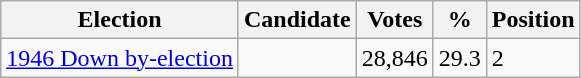<table class="wikitable sortable">
<tr>
<th>Election</th>
<th>Candidate</th>
<th>Votes</th>
<th>%</th>
<th>Position</th>
</tr>
<tr>
<td><a href='#'>1946 Down by-election</a></td>
<td></td>
<td>28,846</td>
<td>29.3</td>
<td>2</td>
</tr>
</table>
